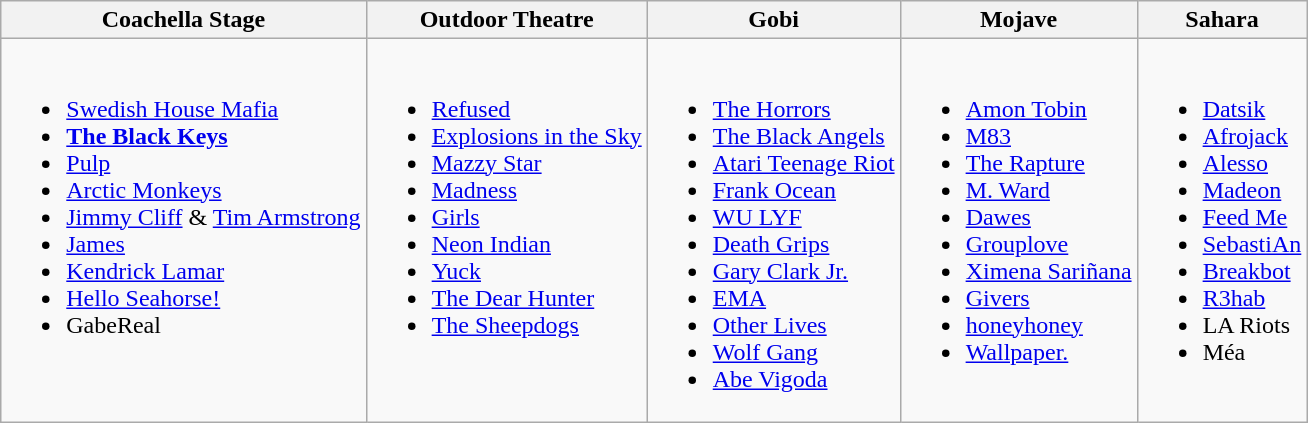<table class="wikitable">
<tr>
<th>Coachella Stage</th>
<th>Outdoor Theatre</th>
<th>Gobi</th>
<th>Mojave</th>
<th>Sahara</th>
</tr>
<tr valign="top">
<td><br><ul><li><a href='#'>Swedish House Mafia</a></li><li><strong><a href='#'>The Black Keys</a></strong></li><li><a href='#'>Pulp</a></li><li><a href='#'>Arctic Monkeys</a></li><li><a href='#'>Jimmy Cliff</a> & <a href='#'>Tim Armstrong</a></li><li><a href='#'>James</a></li><li><a href='#'>Kendrick Lamar</a></li><li><a href='#'>Hello Seahorse!</a></li><li>GabeReal</li></ul></td>
<td><br><ul><li><a href='#'>Refused</a></li><li><a href='#'>Explosions in the Sky</a></li><li><a href='#'>Mazzy Star</a></li><li><a href='#'>Madness</a></li><li><a href='#'>Girls</a></li><li><a href='#'>Neon Indian</a></li><li><a href='#'>Yuck</a></li><li><a href='#'>The Dear Hunter</a></li><li><a href='#'>The Sheepdogs</a></li></ul></td>
<td><br><ul><li><a href='#'>The Horrors</a></li><li><a href='#'>The Black Angels</a></li><li><a href='#'>Atari Teenage Riot</a></li><li><a href='#'>Frank Ocean</a></li><li><a href='#'>WU LYF</a></li><li><a href='#'>Death Grips</a></li><li><a href='#'>Gary Clark Jr.</a></li><li><a href='#'>EMA</a></li><li><a href='#'>Other Lives</a></li><li><a href='#'>Wolf Gang</a></li><li><a href='#'>Abe Vigoda</a></li></ul></td>
<td><br><ul><li><a href='#'>Amon Tobin</a></li><li><a href='#'>M83</a></li><li><a href='#'>The Rapture</a></li><li><a href='#'>M. Ward</a></li><li><a href='#'>Dawes</a></li><li><a href='#'>Grouplove</a></li><li><a href='#'>Ximena Sariñana</a></li><li><a href='#'>Givers</a></li><li><a href='#'>honeyhoney</a></li><li><a href='#'>Wallpaper.</a></li></ul></td>
<td><br><ul><li><a href='#'>Datsik</a></li><li><a href='#'>Afrojack</a></li><li><a href='#'>Alesso</a></li><li><a href='#'>Madeon</a></li><li><a href='#'>Feed Me</a></li><li><a href='#'>SebastiAn</a></li><li><a href='#'>Breakbot</a></li><li><a href='#'>R3hab</a></li><li>LA Riots</li><li>Méa</li></ul></td>
</tr>
</table>
